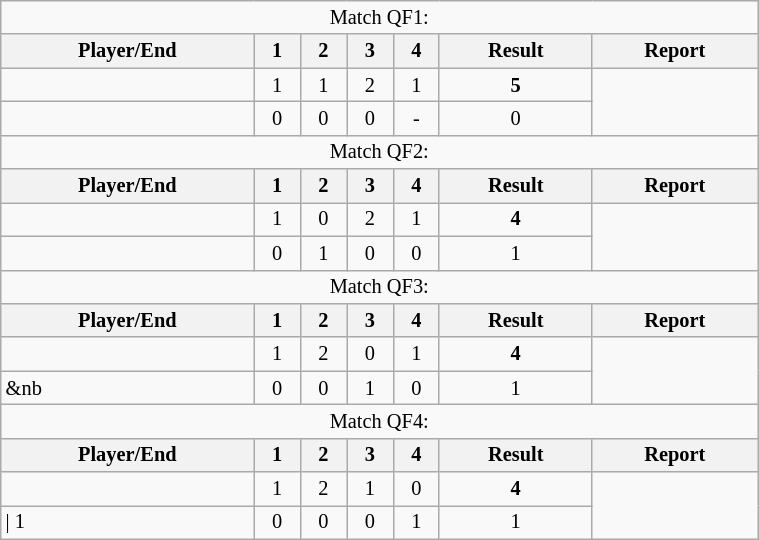<table class="wikitable" style=font-size:85%;text-align:center;width:40%>
<tr>
<td colspan=7>Match QF1:</td>
</tr>
<tr>
<th>Player/End</th>
<th>1</th>
<th>2</th>
<th>3</th>
<th>4</th>
<th>Result</th>
<th>Report</th>
</tr>
<tr>
<td align=left><strong></strong></td>
<td>1</td>
<td>1</td>
<td>2</td>
<td>1</td>
<td><strong>5</strong></td>
<td rowspan="2"></td>
</tr>
<tr>
<td align=left></td>
<td>0</td>
<td>0</td>
<td>0</td>
<td>-</td>
<td>0</td>
</tr>
<tr>
<td colspan=7>Match QF2:</td>
</tr>
<tr>
<th>Player/End</th>
<th>1</th>
<th>2</th>
<th>3</th>
<th>4</th>
<th>Result</th>
<th>Report</th>
</tr>
<tr>
<td align=left><strong></strong></td>
<td>1</td>
<td>0</td>
<td>2</td>
<td>1</td>
<td><strong>4</strong></td>
<td rowspan="2"></td>
</tr>
<tr>
<td align=left></td>
<td>0</td>
<td>1</td>
<td>0</td>
<td>0</td>
<td>1</td>
</tr>
<tr>
<td colspan=7>Match QF3:</td>
</tr>
<tr>
<th>Player/End</th>
<th>1</th>
<th>2</th>
<th>3</th>
<th>4</th>
<th>Result</th>
<th>Report</th>
</tr>
<tr>
<td align=left><strong></strong></td>
<td>1</td>
<td>2</td>
<td>0</td>
<td>1</td>
<td><strong>4</strong></td>
<td rowspan="2"></td>
</tr>
<tr>
<td align=left>&nb</td>
<td>0</td>
<td>0</td>
<td>1</td>
<td>0</td>
<td>1</td>
</tr>
<tr>
<td colspan=7>Match QF4:</td>
</tr>
<tr>
<th>Player/End</th>
<th>1</th>
<th>2</th>
<th>3</th>
<th>4</th>
<th>Result</th>
<th>Report</th>
</tr>
<tr>
<td align=left><strong></strong></td>
<td>1</td>
<td>2</td>
<td>1</td>
<td>0</td>
<td><strong>4</strong></td>
<td rowspan="2"></td>
</tr>
<tr>
<td align=left>| 1</td>
<td>0</td>
<td>0</td>
<td>0</td>
<td>1</td>
<td>1</td>
</tr>
</table>
